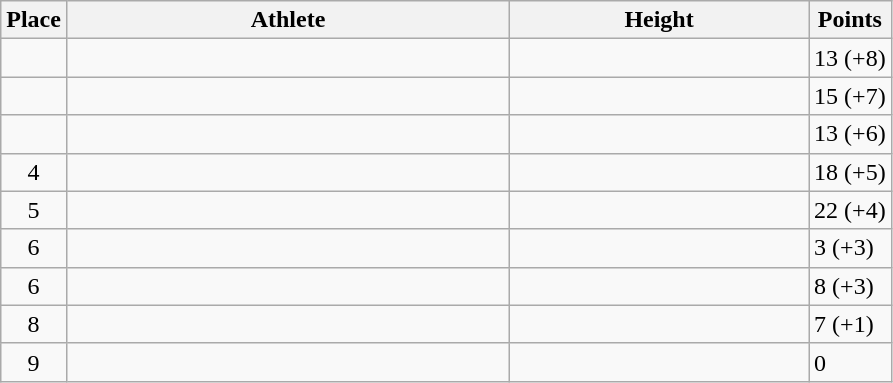<table class="wikitable sortable">
<tr>
<th>Place</th>
<th style="width:18em">Athlete</th>
<th style="width:12em">Height</th>
<th>Points</th>
</tr>
<tr>
<td align=center></td>
<td></td>
<td></td>
<td>13 (+8)</td>
</tr>
<tr>
<td align=center></td>
<td></td>
<td></td>
<td>15 (+7)</td>
</tr>
<tr>
<td align=center></td>
<td></td>
<td></td>
<td>13 (+6)</td>
</tr>
<tr>
<td align=center>4</td>
<td></td>
<td></td>
<td>18 (+5)</td>
</tr>
<tr>
<td align=center>5</td>
<td></td>
<td></td>
<td>22 (+4)</td>
</tr>
<tr>
<td align=center>6</td>
<td></td>
<td></td>
<td>3 (+3)</td>
</tr>
<tr>
<td align=center>6</td>
<td></td>
<td></td>
<td>8 (+3)</td>
</tr>
<tr>
<td align=center>8</td>
<td></td>
<td></td>
<td>7 (+1)</td>
</tr>
<tr>
<td align=center>9</td>
<td></td>
<td></td>
<td>0</td>
</tr>
</table>
